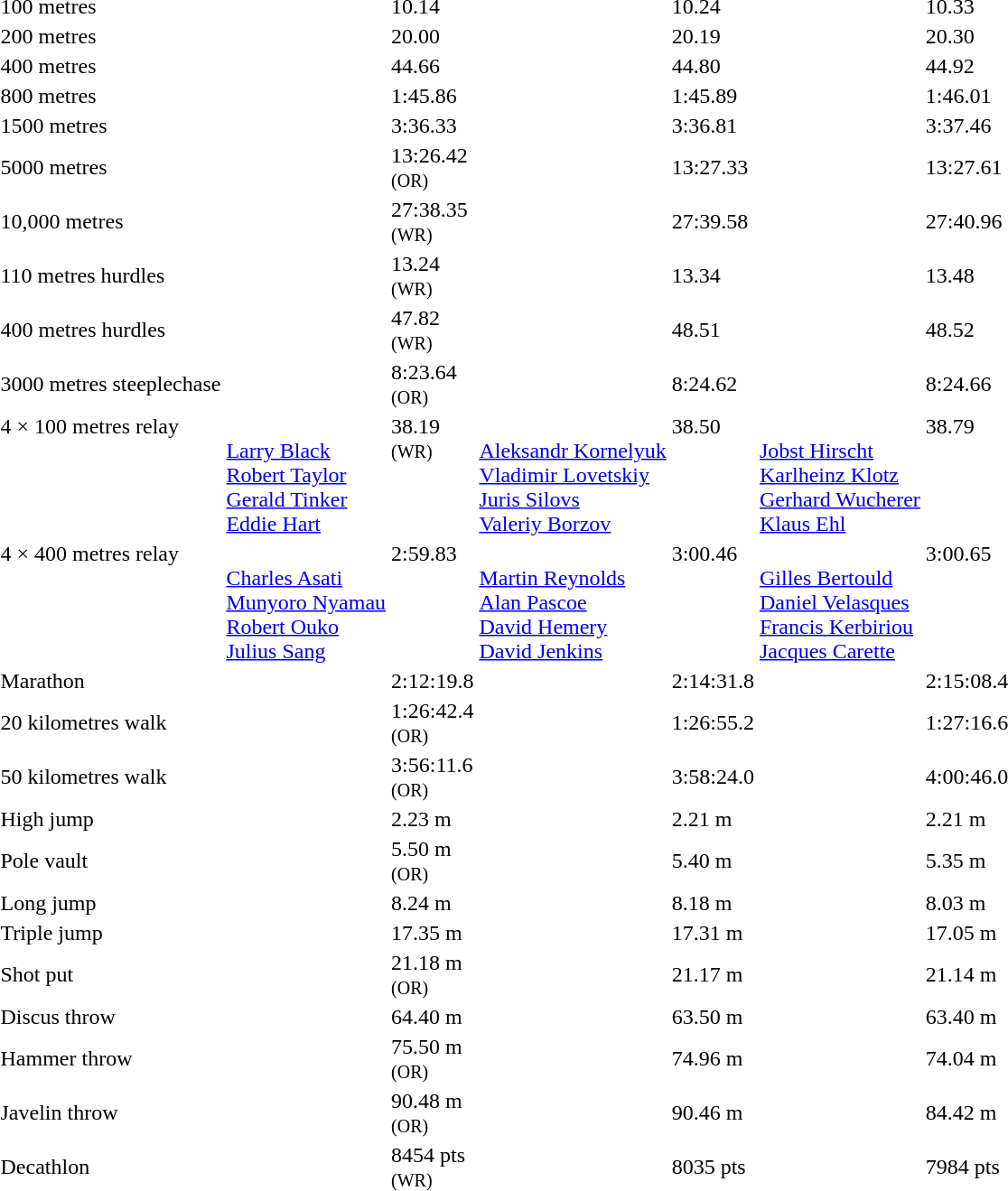<table>
<tr>
<td>100 metres<br></td>
<td></td>
<td>10.14</td>
<td></td>
<td>10.24</td>
<td></td>
<td>10.33</td>
</tr>
<tr>
<td>200 metres<br></td>
<td></td>
<td>20.00</td>
<td></td>
<td>20.19</td>
<td></td>
<td>20.30</td>
</tr>
<tr>
<td>400 metres<br></td>
<td></td>
<td>44.66</td>
<td></td>
<td>44.80</td>
<td></td>
<td>44.92</td>
</tr>
<tr>
<td>800 metres<br></td>
<td></td>
<td>1:45.86</td>
<td></td>
<td>1:45.89</td>
<td></td>
<td>1:46.01</td>
</tr>
<tr>
<td>1500 metres<br></td>
<td></td>
<td>3:36.33</td>
<td></td>
<td>3:36.81</td>
<td></td>
<td>3:37.46</td>
</tr>
<tr>
<td>5000 metres<br></td>
<td></td>
<td>13:26.42<br><small>(OR)</small></td>
<td></td>
<td>13:27.33</td>
<td></td>
<td>13:27.61</td>
</tr>
<tr>
<td>10,000 metres<br></td>
<td></td>
<td>27:38.35<br><small>(WR)</small></td>
<td></td>
<td>27:39.58</td>
<td></td>
<td>27:40.96</td>
</tr>
<tr>
<td>110 metres hurdles<br></td>
<td></td>
<td>13.24<br><small>(WR)</small></td>
<td></td>
<td>13.34</td>
<td></td>
<td>13.48</td>
</tr>
<tr>
<td>400 metres hurdles<br></td>
<td></td>
<td>47.82<br><small>(WR)</small></td>
<td></td>
<td>48.51</td>
<td></td>
<td>48.52</td>
</tr>
<tr>
<td>3000 metres steeplechase<br></td>
<td></td>
<td>8:23.64<br><small>(OR)</small></td>
<td></td>
<td>8:24.62</td>
<td></td>
<td>8:24.66</td>
</tr>
<tr valign="top">
<td>4 × 100 metres relay<br></td>
<td><br><a href='#'>Larry Black</a><br><a href='#'>Robert Taylor</a><br><a href='#'>Gerald Tinker</a><br><a href='#'>Eddie Hart</a></td>
<td>38.19<br><small>(WR)</small></td>
<td><br><a href='#'>Aleksandr Kornelyuk</a><br><a href='#'>Vladimir Lovetskiy</a><br><a href='#'>Juris Silovs</a><br><a href='#'>Valeriy Borzov</a></td>
<td>38.50</td>
<td><br><a href='#'>Jobst Hirscht</a><br><a href='#'>Karlheinz Klotz</a><br><a href='#'>Gerhard Wucherer</a><br><a href='#'>Klaus Ehl</a></td>
<td>38.79</td>
</tr>
<tr valign="top">
<td>4 × 400 metres relay<br></td>
<td><br><a href='#'>Charles Asati</a><br><a href='#'>Munyoro Nyamau</a><br><a href='#'>Robert Ouko</a><br><a href='#'>Julius Sang</a></td>
<td>2:59.83</td>
<td><br><a href='#'>Martin Reynolds</a><br><a href='#'>Alan Pascoe</a><br><a href='#'>David Hemery</a><br><a href='#'>David Jenkins</a></td>
<td>3:00.46</td>
<td><br><a href='#'>Gilles Bertould</a><br><a href='#'>Daniel Velasques</a><br><a href='#'>Francis Kerbiriou</a><br><a href='#'>Jacques Carette</a></td>
<td>3:00.65</td>
</tr>
<tr>
<td>Marathon<br></td>
<td></td>
<td>2:12:19.8</td>
<td></td>
<td>2:14:31.8</td>
<td></td>
<td>2:15:08.4</td>
</tr>
<tr>
<td>20 kilometres walk<br></td>
<td></td>
<td>1:26:42.4<br><small>(OR)</small></td>
<td></td>
<td>1:26:55.2</td>
<td></td>
<td>1:27:16.6</td>
</tr>
<tr>
<td>50 kilometres walk<br></td>
<td></td>
<td>3:56:11.6<br><small>(OR)</small></td>
<td></td>
<td>3:58:24.0</td>
<td></td>
<td>4:00:46.0</td>
</tr>
<tr>
<td>High jump<br></td>
<td></td>
<td>2.23 m</td>
<td></td>
<td>2.21 m</td>
<td></td>
<td>2.21 m</td>
</tr>
<tr>
<td>Pole vault<br></td>
<td></td>
<td>5.50 m<br><small>(OR)</small></td>
<td></td>
<td>5.40 m</td>
<td></td>
<td>5.35 m</td>
</tr>
<tr>
<td>Long jump<br></td>
<td></td>
<td>8.24 m</td>
<td></td>
<td>8.18 m</td>
<td></td>
<td>8.03 m</td>
</tr>
<tr>
<td>Triple jump<br></td>
<td></td>
<td>17.35 m</td>
<td></td>
<td>17.31 m</td>
<td></td>
<td>17.05 m</td>
</tr>
<tr>
<td>Shot put<br></td>
<td></td>
<td>21.18 m<br><small>(OR)</small></td>
<td></td>
<td>21.17 m</td>
<td></td>
<td>21.14 m</td>
</tr>
<tr>
<td>Discus throw<br></td>
<td></td>
<td>64.40 m</td>
<td></td>
<td>63.50 m</td>
<td></td>
<td>63.40 m</td>
</tr>
<tr>
<td>Hammer throw<br></td>
<td></td>
<td>75.50 m<br><small>(OR)</small></td>
<td></td>
<td>74.96 m</td>
<td></td>
<td>74.04 m</td>
</tr>
<tr>
<td>Javelin throw<br></td>
<td></td>
<td>90.48 m<br><small>(OR)</small></td>
<td></td>
<td>90.46 m</td>
<td></td>
<td>84.42 m</td>
</tr>
<tr>
<td>Decathlon<br></td>
<td></td>
<td>8454 pts<br><small>(WR)</small></td>
<td></td>
<td>8035 pts</td>
<td></td>
<td>7984 pts</td>
</tr>
</table>
